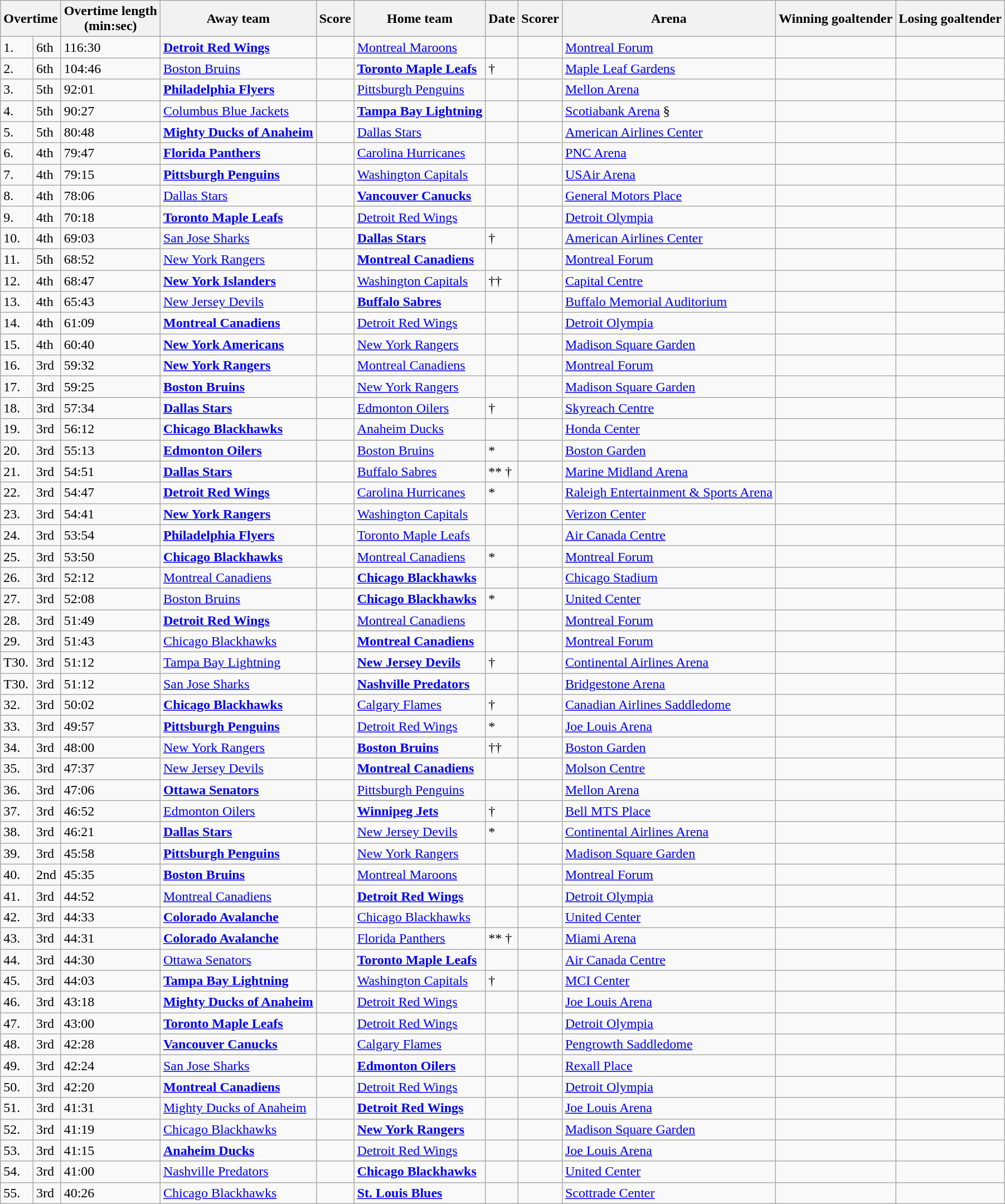<table class="wikitable sortable">
<tr>
<th colspan="2">Overtime</th>
<th>Overtime length<br>(min:sec)</th>
<th>Away team</th>
<th>Score</th>
<th>Home team</th>
<th>Date</th>
<th>Scorer</th>
<th>Arena</th>
<th>Winning goaltender</th>
<th>Losing goaltender</th>
</tr>
<tr>
<td>1.</td>
<td>6th</td>
<td>116:30</td>
<td><strong><a href='#'>Detroit Red Wings</a></strong></td>
<td></td>
<td><a href='#'>Montreal Maroons</a></td>
<td></td>
<td></td>
<td><a href='#'>Montreal Forum</a></td>
<td></td>
<td></td>
</tr>
<tr>
<td>2.</td>
<td>6th</td>
<td>104:46</td>
<td><a href='#'>Boston Bruins</a></td>
<td></td>
<td><strong><a href='#'>Toronto Maple Leafs</a></strong></td>
<td> †</td>
<td></td>
<td><a href='#'>Maple Leaf Gardens</a></td>
<td></td>
<td></td>
</tr>
<tr>
<td>3.</td>
<td>5th</td>
<td>92:01</td>
<td><strong><a href='#'>Philadelphia Flyers</a></strong></td>
<td></td>
<td><a href='#'>Pittsburgh Penguins</a></td>
<td></td>
<td></td>
<td><a href='#'>Mellon Arena</a></td>
<td></td>
<td></td>
</tr>
<tr>
<td>4.</td>
<td>5th</td>
<td>90:27</td>
<td><a href='#'>Columbus Blue Jackets</a></td>
<td></td>
<td><strong><a href='#'>Tampa Bay Lightning</a></strong></td>
<td></td>
<td></td>
<td><a href='#'>Scotiabank Arena</a> §</td>
<td></td>
<td></td>
</tr>
<tr>
<td>5.</td>
<td>5th</td>
<td>80:48</td>
<td><strong><a href='#'>Mighty Ducks of Anaheim</a></strong></td>
<td></td>
<td><a href='#'>Dallas Stars</a></td>
<td></td>
<td></td>
<td><a href='#'>American Airlines Center</a></td>
<td></td>
<td></td>
</tr>
<tr>
<td>6.</td>
<td>4th</td>
<td>79:47</td>
<td><strong><a href='#'>Florida Panthers</a></strong></td>
<td></td>
<td><a href='#'>Carolina Hurricanes</a></td>
<td></td>
<td></td>
<td><a href='#'>PNC Arena</a></td>
<td></td>
<td></td>
</tr>
<tr>
<td>7.</td>
<td>4th</td>
<td>79:15</td>
<td><strong><a href='#'>Pittsburgh Penguins</a></strong></td>
<td></td>
<td><a href='#'>Washington Capitals</a></td>
<td></td>
<td></td>
<td><a href='#'>USAir Arena</a></td>
<td></td>
<td></td>
</tr>
<tr>
<td>8.</td>
<td>4th</td>
<td>78:06</td>
<td><a href='#'>Dallas Stars</a></td>
<td></td>
<td><strong><a href='#'>Vancouver Canucks</a></strong></td>
<td></td>
<td></td>
<td><a href='#'>General Motors Place</a></td>
<td></td>
<td></td>
</tr>
<tr>
<td>9.</td>
<td>4th</td>
<td>70:18</td>
<td><strong><a href='#'>Toronto Maple Leafs</a></strong></td>
<td></td>
<td><a href='#'>Detroit Red Wings</a></td>
<td></td>
<td></td>
<td><a href='#'>Detroit Olympia</a></td>
<td></td>
<td></td>
</tr>
<tr>
<td>10.</td>
<td>4th</td>
<td>69:03</td>
<td><a href='#'>San Jose Sharks</a></td>
<td></td>
<td><strong><a href='#'>Dallas Stars</a></strong></td>
<td> †</td>
<td></td>
<td><a href='#'>American Airlines Center</a></td>
<td></td>
<td></td>
</tr>
<tr>
<td>11.</td>
<td>5th</td>
<td>68:52</td>
<td><a href='#'>New York Rangers</a></td>
<td></td>
<td><strong><a href='#'>Montreal Canadiens</a></strong></td>
<td></td>
<td></td>
<td><a href='#'>Montreal Forum</a></td>
<td></td>
<td></td>
</tr>
<tr>
<td>12.</td>
<td>4th</td>
<td>68:47</td>
<td><strong><a href='#'>New York Islanders</a></strong></td>
<td></td>
<td><a href='#'>Washington Capitals</a></td>
<td><a href='#'></a> ††</td>
<td></td>
<td><a href='#'>Capital Centre</a></td>
<td></td>
<td></td>
</tr>
<tr>
<td>13.</td>
<td>4th</td>
<td>65:43</td>
<td><a href='#'>New Jersey Devils</a></td>
<td></td>
<td><strong><a href='#'>Buffalo Sabres</a></strong></td>
<td></td>
<td></td>
<td><a href='#'>Buffalo Memorial Auditorium</a></td>
<td></td>
<td></td>
</tr>
<tr>
<td>14.</td>
<td>4th</td>
<td>61:09</td>
<td><strong><a href='#'>Montreal Canadiens</a></strong></td>
<td></td>
<td><a href='#'>Detroit Red Wings</a></td>
<td></td>
<td></td>
<td><a href='#'>Detroit Olympia</a></td>
<td></td>
<td></td>
</tr>
<tr>
<td>15.</td>
<td>4th</td>
<td>60:40</td>
<td><strong><a href='#'>New York Americans</a></strong></td>
<td></td>
<td><a href='#'>New York Rangers</a></td>
<td></td>
<td></td>
<td><a href='#'>Madison Square Garden</a></td>
<td></td>
<td></td>
</tr>
<tr>
<td>16.</td>
<td>3rd</td>
<td>59:32</td>
<td><strong><a href='#'>New York Rangers</a></strong></td>
<td></td>
<td><a href='#'>Montreal Canadiens</a></td>
<td></td>
<td></td>
<td><a href='#'>Montreal Forum</a></td>
<td></td>
<td></td>
</tr>
<tr || P>
<td>17.</td>
<td>3rd</td>
<td>59:25</td>
<td><strong><a href='#'>Boston Bruins</a></strong></td>
<td></td>
<td><a href='#'>New York Rangers</a></td>
<td></td>
<td></td>
<td><a href='#'>Madison Square Garden</a></td>
<td></td>
<td></td>
</tr>
<tr>
<td>18.</td>
<td>3rd</td>
<td>57:34</td>
<td><strong><a href='#'>Dallas Stars</a></strong></td>
<td></td>
<td><a href='#'>Edmonton Oilers</a></td>
<td> †</td>
<td></td>
<td><a href='#'>Skyreach Centre</a></td>
<td></td>
<td></td>
</tr>
<tr>
<td>19.</td>
<td>3rd</td>
<td>56:12</td>
<td><strong><a href='#'>Chicago Blackhawks</a></strong></td>
<td></td>
<td><a href='#'>Anaheim Ducks</a></td>
<td></td>
<td></td>
<td><a href='#'>Honda Center</a></td>
<td></td>
<td></td>
</tr>
<tr>
<td>20.</td>
<td>3rd</td>
<td>55:13</td>
<td><strong><a href='#'>Edmonton Oilers</a></strong></td>
<td></td>
<td><a href='#'>Boston Bruins</a></td>
<td>*</td>
<td></td>
<td><a href='#'>Boston Garden</a></td>
<td></td>
<td></td>
</tr>
<tr>
<td>21.</td>
<td>3rd</td>
<td>54:51</td>
<td><strong><a href='#'>Dallas Stars</a></strong></td>
<td></td>
<td><a href='#'>Buffalo Sabres</a></td>
<td>** †</td>
<td></td>
<td><a href='#'>Marine Midland Arena</a></td>
<td></td>
<td></td>
</tr>
<tr>
<td>22.</td>
<td>3rd</td>
<td>54:47</td>
<td><strong><a href='#'>Detroit Red Wings</a></strong></td>
<td></td>
<td><a href='#'>Carolina Hurricanes</a></td>
<td>*</td>
<td></td>
<td><a href='#'>Raleigh Entertainment & Sports Arena</a></td>
<td></td>
<td></td>
</tr>
<tr>
<td>23.</td>
<td>3rd</td>
<td>54:41</td>
<td><strong><a href='#'>New York Rangers</a></strong></td>
<td></td>
<td><a href='#'>Washington Capitals</a></td>
<td></td>
<td></td>
<td><a href='#'>Verizon Center</a></td>
<td></td>
<td></td>
</tr>
<tr>
<td>24.</td>
<td>3rd</td>
<td>53:54</td>
<td><strong><a href='#'>Philadelphia Flyers</a></strong></td>
<td></td>
<td><a href='#'>Toronto Maple Leafs</a></td>
<td></td>
<td></td>
<td><a href='#'>Air Canada Centre</a></td>
<td></td>
<td></td>
</tr>
<tr>
<td>25.</td>
<td>3rd</td>
<td>53:50</td>
<td><strong><a href='#'>Chicago Blackhawks</a></strong></td>
<td></td>
<td><a href='#'>Montreal Canadiens</a></td>
<td>*</td>
<td></td>
<td><a href='#'>Montreal Forum</a></td>
<td></td>
<td></td>
</tr>
<tr>
<td>26.</td>
<td>3rd</td>
<td>52:12</td>
<td><a href='#'>Montreal Canadiens</a></td>
<td></td>
<td><strong><a href='#'>Chicago Blackhawks</a></strong></td>
<td></td>
<td></td>
<td><a href='#'>Chicago Stadium</a></td>
<td></td>
<td></td>
</tr>
<tr>
<td>27.</td>
<td>3rd</td>
<td>52:08</td>
<td><a href='#'>Boston Bruins</a></td>
<td></td>
<td><strong><a href='#'>Chicago Blackhawks</a></strong></td>
<td>*</td>
<td></td>
<td><a href='#'>United Center</a></td>
<td></td>
<td></td>
</tr>
<tr>
<td>28.</td>
<td>3rd</td>
<td>51:49</td>
<td><strong><a href='#'>Detroit Red Wings</a></strong></td>
<td></td>
<td><a href='#'>Montreal Canadiens</a></td>
<td></td>
<td></td>
<td><a href='#'>Montreal Forum</a></td>
<td></td>
<td></td>
</tr>
<tr>
<td>29.</td>
<td>3rd</td>
<td>51:43</td>
<td><a href='#'>Chicago Blackhawks</a></td>
<td></td>
<td><strong><a href='#'>Montreal Canadiens</a></strong></td>
<td></td>
<td></td>
<td><a href='#'>Montreal Forum</a></td>
<td></td>
<td></td>
</tr>
<tr>
<td>T30.</td>
<td>3rd</td>
<td>51:12</td>
<td><a href='#'>Tampa Bay Lightning</a></td>
<td></td>
<td><strong> <a href='#'>New Jersey Devils</a></strong></td>
<td> †</td>
<td></td>
<td><a href='#'>Continental Airlines Arena</a></td>
<td></td>
<td></td>
</tr>
<tr>
<td>T30.</td>
<td>3rd</td>
<td>51:12</td>
<td><a href='#'>San Jose Sharks</a></td>
<td></td>
<td><strong> <a href='#'>Nashville Predators</a></strong></td>
<td></td>
<td></td>
<td><a href='#'>Bridgestone Arena</a></td>
<td></td>
<td></td>
</tr>
<tr>
<td>32.</td>
<td>3rd</td>
<td>50:02</td>
<td><strong><a href='#'>Chicago Blackhawks</a></strong></td>
<td></td>
<td><a href='#'>Calgary Flames</a></td>
<td> †</td>
<td></td>
<td><a href='#'>Canadian Airlines Saddledome</a></td>
<td></td>
<td></td>
</tr>
<tr>
<td>33.</td>
<td>3rd</td>
<td>49:57</td>
<td><strong><a href='#'>Pittsburgh Penguins</a></strong></td>
<td></td>
<td><a href='#'>Detroit Red Wings</a></td>
<td>*</td>
<td></td>
<td><a href='#'>Joe Louis Arena</a></td>
<td></td>
<td></td>
</tr>
<tr>
<td>34.</td>
<td>3rd</td>
<td>48:00</td>
<td><a href='#'>New York Rangers</a></td>
<td></td>
<td><strong><a href='#'>Boston Bruins</a></strong></td>
<td> ††</td>
<td></td>
<td><a href='#'>Boston Garden</a></td>
<td></td>
<td></td>
</tr>
<tr>
<td>35.</td>
<td>3rd</td>
<td>47:37</td>
<td><a href='#'>New Jersey Devils</a></td>
<td></td>
<td><strong><a href='#'>Montreal Canadiens</a></strong></td>
<td></td>
<td></td>
<td><a href='#'>Molson Centre</a></td>
<td></td>
<td></td>
</tr>
<tr>
<td>36.</td>
<td>3rd</td>
<td>47:06</td>
<td><strong><a href='#'>Ottawa Senators</a></strong></td>
<td></td>
<td><a href='#'>Pittsburgh Penguins</a></td>
<td></td>
<td></td>
<td><a href='#'>Mellon Arena</a></td>
<td></td>
<td></td>
</tr>
<tr>
<td>37.</td>
<td>3rd</td>
<td>46:52</td>
<td><a href='#'>Edmonton Oilers</a></td>
<td></td>
<td><strong><a href='#'>Winnipeg Jets</a></strong></td>
<td> †</td>
<td></td>
<td><a href='#'>Bell MTS Place</a></td>
<td></td>
<td></td>
</tr>
<tr>
<td>38.</td>
<td>3rd</td>
<td>46:21</td>
<td><strong><a href='#'>Dallas Stars</a></strong></td>
<td></td>
<td><a href='#'>New Jersey Devils</a></td>
<td>*</td>
<td></td>
<td><a href='#'>Continental Airlines Arena</a></td>
<td></td>
<td></td>
</tr>
<tr>
<td>39.</td>
<td>3rd</td>
<td>45:58</td>
<td><strong><a href='#'>Pittsburgh Penguins</a></strong></td>
<td></td>
<td><a href='#'>New York Rangers</a></td>
<td></td>
<td></td>
<td><a href='#'>Madison Square Garden</a></td>
<td></td>
<td></td>
</tr>
<tr>
<td>40.</td>
<td>2nd</td>
<td>45:35</td>
<td><strong><a href='#'>Boston Bruins</a></strong></td>
<td></td>
<td><a href='#'>Montreal Maroons</a></td>
<td></td>
<td></td>
<td><a href='#'>Montreal Forum</a></td>
<td></td>
<td></td>
</tr>
<tr>
<td>41.</td>
<td>3rd</td>
<td>44:52</td>
<td><a href='#'>Montreal Canadiens</a></td>
<td></td>
<td><strong><a href='#'>Detroit Red Wings</a></strong></td>
<td></td>
<td></td>
<td><a href='#'>Detroit Olympia</a></td>
<td></td>
<td></td>
</tr>
<tr>
<td>42.</td>
<td>3rd</td>
<td>44:33</td>
<td><strong><a href='#'>Colorado Avalanche</a></strong></td>
<td></td>
<td><a href='#'>Chicago Blackhawks</a></td>
<td></td>
<td></td>
<td><a href='#'>United Center</a></td>
<td></td>
<td></td>
</tr>
<tr>
<td>43.</td>
<td>3rd</td>
<td>44:31</td>
<td><strong><a href='#'>Colorado Avalanche</a></strong></td>
<td></td>
<td><a href='#'>Florida Panthers</a></td>
<td>** †</td>
<td></td>
<td><a href='#'>Miami Arena</a></td>
<td></td>
<td></td>
</tr>
<tr>
<td>44.</td>
<td>3rd</td>
<td>44:30</td>
<td><a href='#'>Ottawa Senators</a></td>
<td></td>
<td><strong><a href='#'>Toronto Maple Leafs</a></strong></td>
<td></td>
<td></td>
<td><a href='#'>Air Canada Centre</a></td>
<td></td>
<td></td>
</tr>
<tr>
<td>45.</td>
<td>3rd</td>
<td>44:03</td>
<td><strong><a href='#'>Tampa Bay Lightning</a></strong></td>
<td></td>
<td><a href='#'>Washington Capitals</a></td>
<td> †</td>
<td></td>
<td><a href='#'>MCI Center</a></td>
<td></td>
<td></td>
</tr>
<tr>
<td>46.</td>
<td>3rd</td>
<td>43:18</td>
<td><strong><a href='#'>Mighty Ducks of Anaheim</a></strong></td>
<td></td>
<td><a href='#'>Detroit Red Wings</a></td>
<td></td>
<td></td>
<td><a href='#'>Joe Louis Arena</a></td>
<td></td>
<td></td>
</tr>
<tr>
<td>47.</td>
<td>3rd</td>
<td>43:00</td>
<td><strong><a href='#'>Toronto Maple Leafs</a></strong></td>
<td></td>
<td><a href='#'>Detroit Red Wings</a></td>
<td></td>
<td></td>
<td><a href='#'>Detroit Olympia</a></td>
<td></td>
<td></td>
</tr>
<tr>
<td>48.</td>
<td>3rd</td>
<td>42:28</td>
<td><strong><a href='#'>Vancouver Canucks</a></strong></td>
<td></td>
<td><a href='#'>Calgary Flames</a></td>
<td></td>
<td></td>
<td><a href='#'>Pengrowth Saddledome</a></td>
<td></td>
<td></td>
</tr>
<tr>
<td>49.</td>
<td>3rd</td>
<td>42:24</td>
<td><a href='#'>San Jose Sharks</a></td>
<td></td>
<td><strong><a href='#'>Edmonton Oilers</a></strong></td>
<td></td>
<td></td>
<td><a href='#'>Rexall Place</a></td>
<td></td>
<td></td>
</tr>
<tr>
<td>50.</td>
<td>3rd</td>
<td>42:20</td>
<td><strong><a href='#'>Montreal Canadiens</a></strong></td>
<td></td>
<td><a href='#'>Detroit Red Wings</a></td>
<td></td>
<td></td>
<td><a href='#'>Detroit Olympia</a></td>
<td></td>
<td></td>
</tr>
<tr>
<td>51.</td>
<td>3rd</td>
<td>41:31</td>
<td><a href='#'>Mighty Ducks of Anaheim</a></td>
<td></td>
<td><strong><a href='#'>Detroit Red Wings</a></strong></td>
<td></td>
<td></td>
<td><a href='#'>Joe Louis Arena</a></td>
<td></td>
<td></td>
</tr>
<tr>
<td>52.</td>
<td>3rd</td>
<td>41:19</td>
<td><a href='#'>Chicago Blackhawks</a></td>
<td></td>
<td><strong><a href='#'>New York Rangers</a></strong></td>
<td></td>
<td></td>
<td><a href='#'>Madison Square Garden</a></td>
<td></td>
<td></td>
</tr>
<tr>
<td>53.</td>
<td>3rd</td>
<td>41:15</td>
<td><strong><a href='#'>Anaheim Ducks</a></strong></td>
<td></td>
<td><a href='#'>Detroit Red Wings</a></td>
<td></td>
<td></td>
<td><a href='#'>Joe Louis Arena</a></td>
<td></td>
<td></td>
</tr>
<tr>
<td>54.</td>
<td>3rd</td>
<td>41:00</td>
<td><a href='#'>Nashville Predators</a></td>
<td></td>
<td><strong><a href='#'>Chicago Blackhawks</a></strong></td>
<td></td>
<td></td>
<td><a href='#'>United Center</a></td>
<td></td>
<td></td>
</tr>
<tr>
<td>55.</td>
<td>3rd</td>
<td>40:26</td>
<td><a href='#'>Chicago Blackhawks</a></td>
<td></td>
<td><strong><a href='#'>St. Louis Blues</a></strong></td>
<td></td>
<td></td>
<td><a href='#'>Scottrade Center</a></td>
<td></td>
<td></td>
</tr>
</table>
